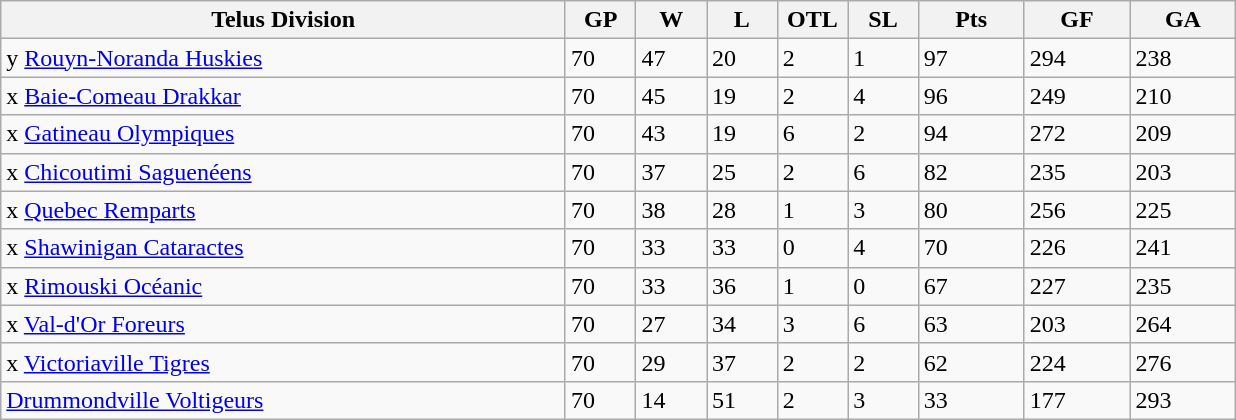<table class="wikitable">
<tr>
<th bgcolor="#DDDDFF" width="40%">Telus Division</th>
<th bgcolor="#DDDDFF" width="5%">GP</th>
<th bgcolor="#DDDDFF" width="5%">W</th>
<th bgcolor="#DDDDFF" width="5%">L</th>
<th bgcolor="#DDDDFF" width="5%">OTL</th>
<th bgcolor="#DDDDFF" width="5%">SL</th>
<th bgcolor="#DDDDFF" width="7.5%">Pts</th>
<th bgcolor="#DDDDFF" width="7.5%">GF</th>
<th bgcolor="#DDDDFF" width="7.5%">GA</th>
</tr>
<tr>
<td>y <a href='#'>Rouyn-Noranda Huskies</a></td>
<td>70</td>
<td>47</td>
<td>20</td>
<td>2</td>
<td>1</td>
<td>97</td>
<td>294</td>
<td>238</td>
</tr>
<tr>
<td>x <a href='#'>Baie-Comeau Drakkar</a></td>
<td>70</td>
<td>45</td>
<td>19</td>
<td>2</td>
<td>4</td>
<td>96</td>
<td>249</td>
<td>210</td>
</tr>
<tr>
<td>x <a href='#'>Gatineau Olympiques</a></td>
<td>70</td>
<td>43</td>
<td>19</td>
<td>6</td>
<td>2</td>
<td>94</td>
<td>272</td>
<td>209</td>
</tr>
<tr>
<td>x <a href='#'>Chicoutimi Saguenéens</a></td>
<td>70</td>
<td>37</td>
<td>25</td>
<td>2</td>
<td>6</td>
<td>82</td>
<td>235</td>
<td>203</td>
</tr>
<tr>
<td>x <a href='#'>Quebec Remparts</a></td>
<td>70</td>
<td>38</td>
<td>28</td>
<td>1</td>
<td>3</td>
<td>80</td>
<td>256</td>
<td>225</td>
</tr>
<tr>
<td>x <a href='#'>Shawinigan Cataractes</a></td>
<td>70</td>
<td>33</td>
<td>33</td>
<td>0</td>
<td>4</td>
<td>70</td>
<td>226</td>
<td>241</td>
</tr>
<tr>
<td>x <a href='#'>Rimouski Océanic</a></td>
<td>70</td>
<td>33</td>
<td>36</td>
<td>1</td>
<td>0</td>
<td>67</td>
<td>227</td>
<td>235</td>
</tr>
<tr>
<td>x <a href='#'>Val-d'Or Foreurs</a></td>
<td>70</td>
<td>27</td>
<td>34</td>
<td>3</td>
<td>6</td>
<td>63</td>
<td>203</td>
<td>264</td>
</tr>
<tr>
<td>x <a href='#'>Victoriaville Tigres</a></td>
<td>70</td>
<td>29</td>
<td>37</td>
<td>2</td>
<td>2</td>
<td>62</td>
<td>224</td>
<td>276</td>
</tr>
<tr>
<td><a href='#'>Drummondville Voltigeurs</a></td>
<td>70</td>
<td>14</td>
<td>51</td>
<td>2</td>
<td>3</td>
<td>33</td>
<td>177</td>
<td>293</td>
</tr>
</table>
